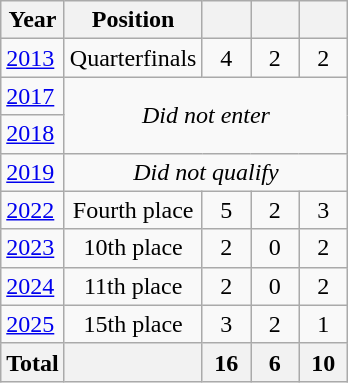<table class="wikitable" style="text-align: center;">
<tr>
<th>Year</th>
<th>Position</th>
<th width=25px></th>
<th width=25px></th>
<th width=25px></th>
</tr>
<tr>
<td style="text-align: left;"> <a href='#'>2013</a></td>
<td>Quarterfinals</td>
<td>4</td>
<td>2</td>
<td>2</td>
</tr>
<tr>
<td style="text-align: left;"> <a href='#'>2017</a></td>
<td rowspan=2 colspan=4><em>Did not enter</em></td>
</tr>
<tr>
<td style="text-align: left;"> <a href='#'>2018</a></td>
</tr>
<tr>
<td style="text-align: left;"> <a href='#'>2019</a></td>
<td colspan=4><em>Did not qualify</em></td>
</tr>
<tr>
<td style="text-align: left;"> <a href='#'>2022</a></td>
<td>Fourth place</td>
<td>5</td>
<td>2</td>
<td>3</td>
</tr>
<tr>
<td style="text-align: left;"> <a href='#'>2023</a></td>
<td>10th place</td>
<td>2</td>
<td>0</td>
<td>2</td>
</tr>
<tr>
<td style="text-align: left;"> <a href='#'>2024</a></td>
<td>11th place</td>
<td>2</td>
<td>0</td>
<td>2</td>
</tr>
<tr>
<td style="text-align: left;"> <a href='#'>2025</a></td>
<td>15th place</td>
<td>3</td>
<td>2</td>
<td>1</td>
</tr>
<tr>
<th>Total</th>
<th></th>
<th>16</th>
<th>6</th>
<th>10</th>
</tr>
</table>
